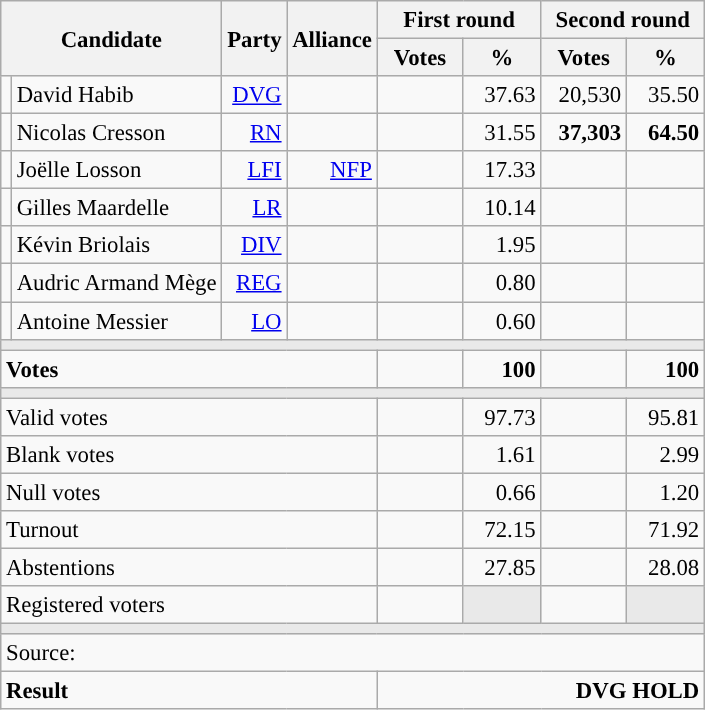<table class="wikitable" style="text-align:right;font-size:95%;">
<tr>
<th colspan="2" rowspan="2">Candidate</th>
<th colspan="1" rowspan="2">Party</th>
<th colspan="1" rowspan="2">Alliance</th>
<th colspan="2">First round</th>
<th colspan="2">Second round</th>
</tr>
<tr>
<th style="width:50px;">Votes</th>
<th style="width:45px;">%</th>
<th style="width:50px;">Votes</th>
<th style="width:45px;">%</th>
</tr>
<tr>
<td style="color:inherit;background:"></td>
<td style="text-align:left;">David Habib</td>
<td><a href='#'>DVG</a></td>
<td></td>
<td></td>
<td>37.63</td>
<td>20,530</td>
<td>35.50</td>
</tr>
<tr>
<td style="color:inherit;background:"></td>
<td style="text-align:left;">Nicolas Cresson</td>
<td><a href='#'>RN</a></td>
<td></td>
<td></td>
<td>31.55</td>
<td><strong>37,303</strong></td>
<td><strong>64.50</strong></td>
</tr>
<tr>
<td style="color:inherit;background:"></td>
<td style="text-align:left;">Joëlle Losson</td>
<td><a href='#'>LFI</a></td>
<td><a href='#'>NFP</a></td>
<td></td>
<td>17.33</td>
<td></td>
<td></td>
</tr>
<tr>
<td style="color:inherit;background:"></td>
<td style="text-align:left;">Gilles Maardelle</td>
<td><a href='#'>LR</a></td>
<td></td>
<td></td>
<td>10.14</td>
<td></td>
<td></td>
</tr>
<tr>
<td style="color:inherit;background:"></td>
<td style="text-align:left;">Kévin Briolais</td>
<td><a href='#'>DIV</a></td>
<td></td>
<td></td>
<td>1.95</td>
<td></td>
<td></td>
</tr>
<tr>
<td style="color:inherit;background:"></td>
<td style="text-align:left;">Audric Armand Mège</td>
<td><a href='#'>REG</a></td>
<td></td>
<td></td>
<td>0.80</td>
<td></td>
<td></td>
</tr>
<tr>
<td style="color:inherit;background:"></td>
<td style="text-align:left;">Antoine Messier</td>
<td><a href='#'>LO</a></td>
<td></td>
<td></td>
<td>0.60</td>
<td></td>
<td></td>
</tr>
<tr>
<td colspan="8" style="background:#E9E9E9;"></td>
</tr>
<tr style="font-weight:bold;">
<td colspan="4" style="text-align:left;">Votes</td>
<td></td>
<td>100</td>
<td></td>
<td>100</td>
</tr>
<tr>
<td colspan="8" style="background:#E9E9E9;"></td>
</tr>
<tr>
<td colspan="4" style="text-align:left;">Valid votes</td>
<td></td>
<td>97.73</td>
<td></td>
<td>95.81</td>
</tr>
<tr>
<td colspan="4" style="text-align:left;">Blank votes</td>
<td></td>
<td>1.61</td>
<td></td>
<td>2.99</td>
</tr>
<tr>
<td colspan="4" style="text-align:left;">Null votes</td>
<td></td>
<td>0.66</td>
<td></td>
<td>1.20</td>
</tr>
<tr>
<td colspan="4" style="text-align:left;">Turnout</td>
<td></td>
<td>72.15</td>
<td></td>
<td>71.92</td>
</tr>
<tr>
<td colspan="4" style="text-align:left;">Abstentions</td>
<td></td>
<td>27.85</td>
<td></td>
<td>28.08</td>
</tr>
<tr>
<td colspan="4" style="text-align:left;">Registered voters</td>
<td></td>
<td style="background:#E9E9E9;"></td>
<td></td>
<td style="background:#E9E9E9;"></td>
</tr>
<tr>
<td colspan="8" style="background:#E9E9E9;"></td>
</tr>
<tr>
<td colspan="8" style="text-align:left;">Source:</td>
</tr>
<tr style="font-weight:bold">
<td colspan="4" style="text-align:left;">Result</td>
<td colspan="4" style="background-color:">DVG HOLD</td>
</tr>
</table>
